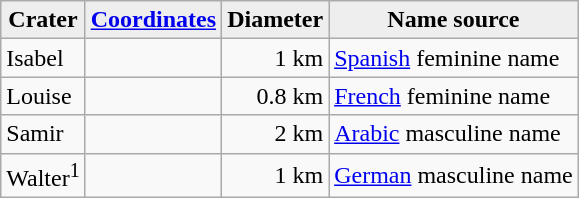<table class="wikitable">
<tr>
<th style="background:#eeeeee;">Crater</th>
<th style="background:#eeeeee;"><a href='#'>Coordinates</a></th>
<th style="background:#eeeeee;">Diameter</th>
<th style="background:#eeeeee;">Name source</th>
</tr>
<tr>
<td>Isabel</td>
<td></td>
<td align="right">1 km</td>
<td><a href='#'>Spanish</a> feminine name</td>
</tr>
<tr>
<td>Louise</td>
<td></td>
<td align="right">0.8 km</td>
<td><a href='#'>French</a> feminine name</td>
</tr>
<tr>
<td>Samir</td>
<td></td>
<td align="right">2 km</td>
<td><a href='#'>Arabic</a> masculine name</td>
</tr>
<tr>
<td>Walter<sup>1</sup></td>
<td></td>
<td align="right">1 km</td>
<td><a href='#'>German</a> masculine name</td>
</tr>
</table>
